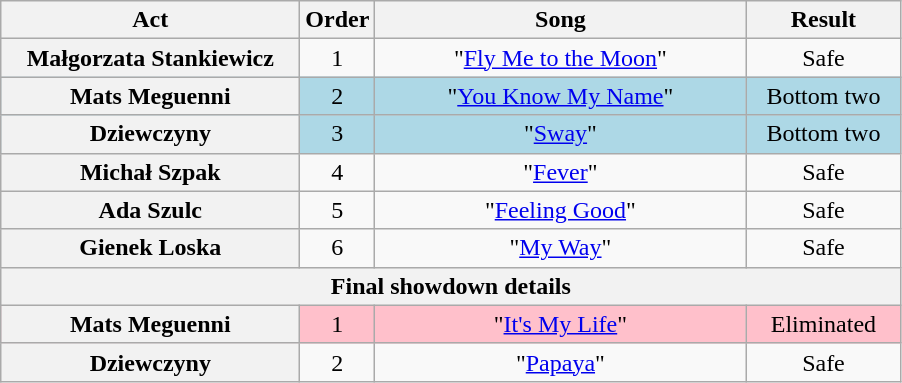<table class="wikitable plainrowheaders" style="text-align:center;">
<tr>
<th scope="col" style="width:12em;">Act</th>
<th scope="col">Order</th>
<th scope="col" style="width:15em;">Song</th>
<th scope="col" style="width:6em;">Result</th>
</tr>
<tr>
<th scope="row">Małgorzata Stankiewicz</th>
<td>1</td>
<td>"<a href='#'>Fly Me to the Moon</a>"</td>
<td>Safe</td>
</tr>
<tr bgcolor="lightblue">
<th scope="row">Mats Meguenni</th>
<td>2</td>
<td>"<a href='#'>You Know My Name</a>"</td>
<td>Bottom two</td>
</tr>
<tr bgcolor="lightblue">
<th scope="row">Dziewczyny</th>
<td>3</td>
<td>"<a href='#'>Sway</a>"</td>
<td>Bottom two</td>
</tr>
<tr>
<th scope="row">Michał Szpak</th>
<td>4</td>
<td>"<a href='#'>Fever</a>"</td>
<td>Safe</td>
</tr>
<tr>
<th scope="row">Ada Szulc</th>
<td>5</td>
<td>"<a href='#'>Feeling Good</a>"</td>
<td>Safe</td>
</tr>
<tr>
<th scope="row">Gienek Loska</th>
<td>6</td>
<td>"<a href='#'>My Way</a>"</td>
<td>Safe</td>
</tr>
<tr>
<th scope="col" colspan="6">Final showdown details</th>
</tr>
<tr bgcolor="pink">
<th scope="row">Mats Meguenni</th>
<td>1</td>
<td>"<a href='#'>It's My Life</a>"</td>
<td>Eliminated</td>
</tr>
<tr>
<th scope="row">Dziewczyny</th>
<td>2</td>
<td>"<a href='#'>Papaya</a>"</td>
<td>Safe</td>
</tr>
</table>
